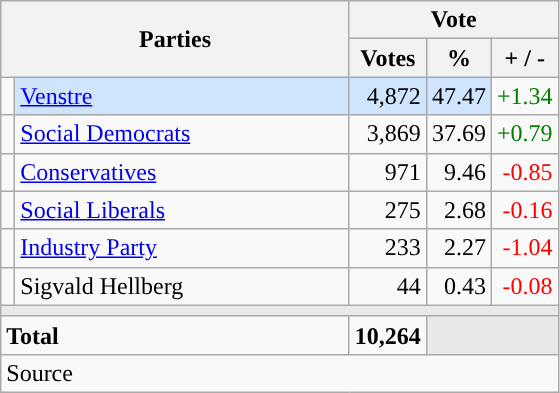<table class="wikitable" style="text-align:right;">
<tr>
<th style="text-align:centre;" rowspan="2" colspan="2" width="225">Parties</th>
<th colspan="3">Vote</th>
</tr>
<tr>
<th width="15">Votes</th>
<th width="15">%</th>
<th width="15">+ / -</th>
</tr>
<tr>
<td width="2" style="color:inherit;background:"></td>
<td bgcolor=#cfe5fe  align="left"><a href='#'>Venstre</a></td>
<td bgcolor=#cfe5fe>4,872</td>
<td bgcolor=#cfe5fe>47.47</td>
<td style=color:green;>+1.34</td>
</tr>
<tr>
<td width="2" style="color:inherit;background:"></td>
<td align="left"><a href='#'>Social Democrats</a></td>
<td>3,869</td>
<td>37.69</td>
<td style=color:green;>+0.79</td>
</tr>
<tr>
<td width="2" style="color:inherit;background:"></td>
<td align="left"><a href='#'>Conservatives</a></td>
<td>971</td>
<td>9.46</td>
<td style=color:red;>-0.85</td>
</tr>
<tr>
<td width="2" style="color:inherit;background:"></td>
<td align="left"><a href='#'>Social Liberals</a></td>
<td>275</td>
<td>2.68</td>
<td style=color:red;>-0.16</td>
</tr>
<tr>
<td width="2" style="color:inherit;background:"></td>
<td align="left"><a href='#'>Industry Party</a></td>
<td>233</td>
<td>2.27</td>
<td style=color:red;>-1.04</td>
</tr>
<tr>
<td width="2" style="color:inherit;background:"></td>
<td align="left">Sigvald Hellberg</td>
<td>44</td>
<td>0.43</td>
<td style=color:red;>-0.08</td>
</tr>
<tr>
<td colspan="7" bgcolor="#E9E9E9"></td>
</tr>
<tr>
<td align="left" colspan="2"><strong>Total</strong></td>
<td><strong>10,264</strong></td>
<td bgcolor="#E9E9E9" colspan="2"></td>
</tr>
<tr>
<td align="left" colspan="6">Source</td>
</tr>
</table>
